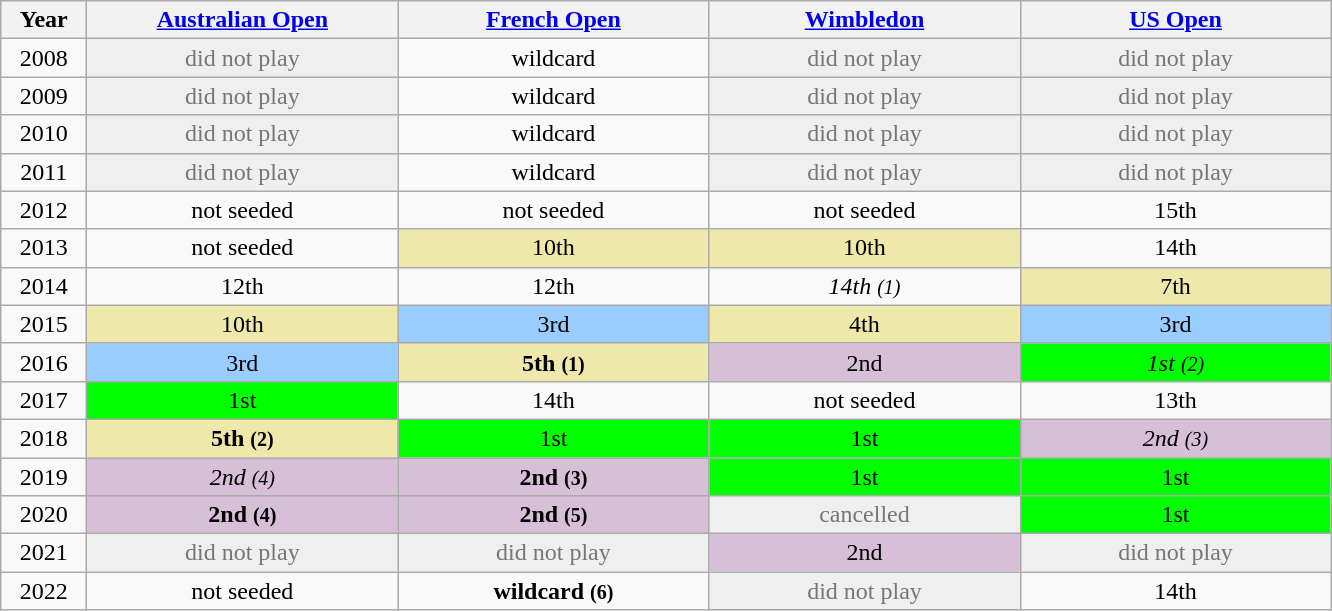<table class="wikitable" style="text-align:center">
<tr>
<th width="50">Year</th>
<th width="200"><a href='#'>Australian Open</a></th>
<th width="200"><a href='#'>French Open</a></th>
<th width="200"><a href='#'>Wimbledon</a></th>
<th width="200"><a href='#'>US Open</a></th>
</tr>
<tr>
<td>2008</td>
<td style=color:#767676;background:#efefef>did not play</td>
<td>wildcard</td>
<td style=color:#767676;background:#efefef>did not play</td>
<td style=color:#767676;background:#efefef>did not play</td>
</tr>
<tr>
<td>2009</td>
<td style=color:#767676;background:#efefef>did not play</td>
<td>wildcard</td>
<td style=color:#767676;background:#efefef>did not play</td>
<td style=color:#767676;background:#efefef>did not play</td>
</tr>
<tr>
<td>2010</td>
<td style=color:#767676;background:#efefef>did not play</td>
<td>wildcard</td>
<td style=color:#767676;background:#efefef>did not play</td>
<td style=color:#767676;background:#efefef>did not play</td>
</tr>
<tr>
<td>2011</td>
<td style=color:#767676;background:#efefef>did not play</td>
<td>wildcard</td>
<td style=color:#767676;background:#efefef>did not play</td>
<td style=color:#767676;background:#efefef>did not play</td>
</tr>
<tr>
<td>2012</td>
<td>not seeded</td>
<td>not seeded</td>
<td>not seeded</td>
<td>15th</td>
</tr>
<tr>
<td>2013</td>
<td>not seeded</td>
<td bgcolor=eee8aa>10th</td>
<td bgcolor=eee8aa>10th</td>
<td>14th</td>
</tr>
<tr>
<td>2014</td>
<td>12th</td>
<td>12th</td>
<td><em>14th <small>(1)</small></em></td>
<td bgcolor=eee8aa>7th</td>
</tr>
<tr>
<td>2015</td>
<td bgcolor=eee8aa>10th</td>
<td bgcolor=#9cf>3rd</td>
<td bgcolor=eee8aa>4th</td>
<td bgcolor=#9cf>3rd</td>
</tr>
<tr>
<td>2016</td>
<td bgcolor=#9cf>3rd</td>
<td bgcolor=eee8aa><strong>5th <small>(1)</small></strong></td>
<td bgcolor=thistle>2nd</td>
<td bgcolor=lime><em>1st <small>(2)</small></em></td>
</tr>
<tr>
<td>2017</td>
<td bgcolor=lime>1st</td>
<td>14th</td>
<td>not seeded</td>
<td>13th</td>
</tr>
<tr>
<td>2018</td>
<td bgcolor=eee8aa><strong>5th <small>(2)</small></strong></td>
<td bgcolor=lime>1st</td>
<td bgcolor=lime>1st</td>
<td bgcolor=thistle><em>2nd <small>(3)</small></em></td>
</tr>
<tr>
<td>2019</td>
<td bgcolor=thistle><em>2nd <small>(4)</small></em></td>
<td bgcolor=thistle><strong>2nd <small>(3)</small></strong></td>
<td bgcolor=lime>1st</td>
<td bgcolor=lime>1st</td>
</tr>
<tr>
<td>2020</td>
<td bgcolor=thistle><strong>2nd <small>(4)</small></strong></td>
<td bgcolor=thistle><strong>2nd <small>(5)</small></strong></td>
<td style=color:#767676;background:#efefef>cancelled</td>
<td bgcolor=lime>1st</td>
</tr>
<tr>
<td>2021</td>
<td style=color:#767676;background:#efefef>did not play</td>
<td style=color:#767676;background:#efefef>did not play</td>
<td bgcolor=thistle>2nd</td>
<td style=color:#767676;background:#efefef>did not play</td>
</tr>
<tr>
<td>2022</td>
<td>not seeded</td>
<td><strong>wildcard</strong> <strong><small>(6)</small></strong></td>
<td style=color:#767676;background:#efefef>did not play</td>
<td>14th</td>
</tr>
</table>
